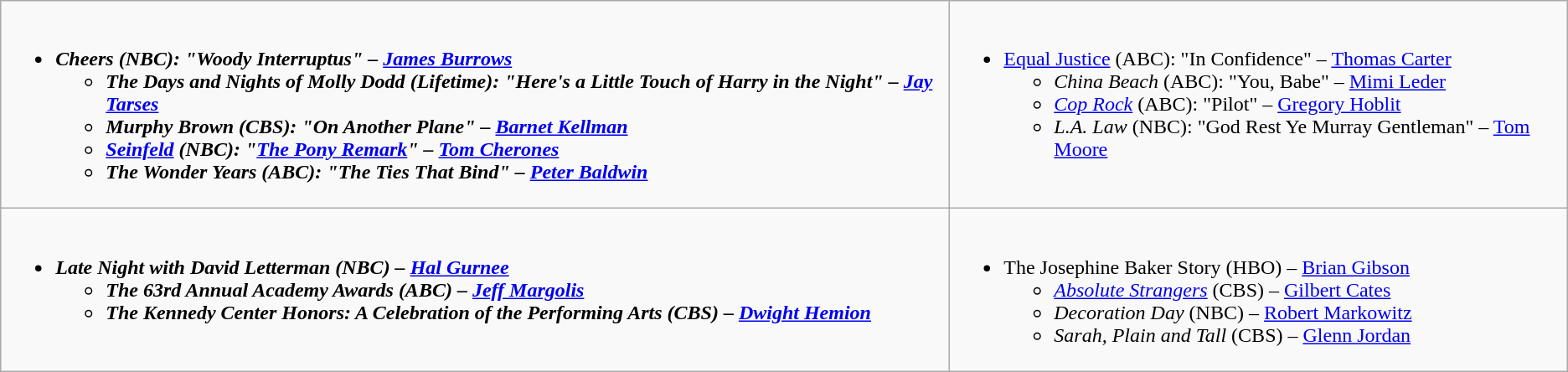<table class="wikitable">
<tr>
<td style="vertical-align:top;"><br><ul><li><strong><em>Cheers<em> (NBC): "Woody Interruptus" – <a href='#'>James Burrows</a><strong><ul><li></em>The Days and Nights of Molly Dodd<em> (Lifetime): "Here's a Little Touch of Harry in the Night" – <a href='#'>Jay Tarses</a></li><li></em>Murphy Brown<em> (CBS): "On Another Plane" – <a href='#'>Barnet Kellman</a></li><li></em><a href='#'>Seinfeld</a><em> (NBC): "<a href='#'>The Pony Remark</a>" – <a href='#'>Tom Cherones</a></li><li></em>The Wonder Years<em> (ABC): "The Ties That Bind" – <a href='#'>Peter Baldwin</a></li></ul></li></ul></td>
<td style="vertical-align:top;"><br><ul><li></em></strong><a href='#'>Equal Justice</a></em> (ABC): "In Confidence" – <a href='#'>Thomas Carter</a></strong><ul><li><em>China Beach</em> (ABC): "You, Babe" – <a href='#'>Mimi Leder</a></li><li><em><a href='#'>Cop Rock</a></em> (ABC): "Pilot" – <a href='#'>Gregory Hoblit</a></li><li><em>L.A. Law</em> (NBC): "God Rest Ye Murray Gentleman" – <a href='#'>Tom Moore</a></li></ul></li></ul></td>
</tr>
<tr>
<td style="vertical-align:top;"><br><ul><li><strong><em>Late Night with David Letterman<em> (NBC) – <a href='#'>Hal Gurnee</a><strong><ul><li></em>The 63rd Annual Academy Awards<em> (ABC) – <a href='#'>Jeff Margolis</a></li><li></em>The Kennedy Center Honors: A Celebration of the Performing Arts<em> (CBS) – <a href='#'>Dwight Hemion</a></li></ul></li></ul></td>
<td style="vertical-align:top;"><br><ul><li></em></strong>The Josephine Baker Story</em> (HBO) – <a href='#'>Brian Gibson</a></strong><ul><li><em><a href='#'>Absolute Strangers</a></em> (CBS) – <a href='#'>Gilbert Cates</a></li><li><em>Decoration Day</em> (NBC) – <a href='#'>Robert Markowitz</a></li><li><em>Sarah, Plain and Tall</em> (CBS) – <a href='#'>Glenn Jordan</a></li></ul></li></ul></td>
</tr>
</table>
